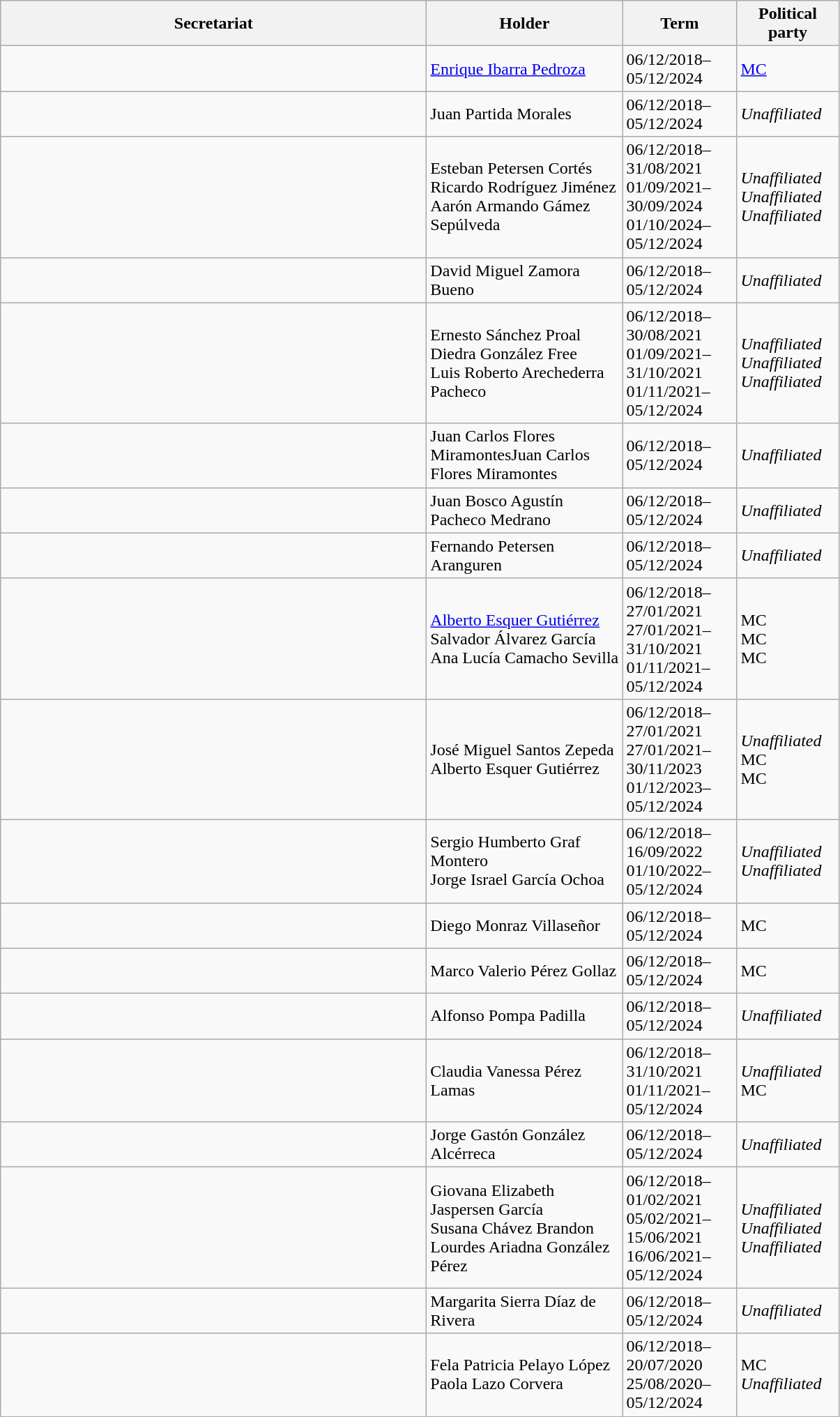<table class="wikitable">
<tr>
<th width=400px>Secretariat</th>
<th width=180px>Holder</th>
<th width=102px>Term</th>
<th width=90px>Political party</th>
</tr>
<tr>
<td></td>
<td><a href='#'>Enrique Ibarra Pedroza</a></td>
<td>06/12/2018–05/12/2024</td>
<td><a href='#'>MC</a> </td>
</tr>
<tr>
<td> </td>
<td>Juan Partida Morales</td>
<td>06/12/2018–05/12/2024</td>
<td><em>Unaffiliated</em></td>
</tr>
<tr>
<td></td>
<td>Esteban Petersen Cortés<br>Ricardo Rodríguez Jiménez<br>Aarón Armando Gámez Sepúlveda</td>
<td>06/12/2018–31/08/2021<br>01/09/2021–30/09/2024 <br>01/10/2024–05/12/2024</td>
<td><em>Unaffiliated</em><br><em>Unaffiliated</em><br><em>Unaffiliated</em></td>
</tr>
<tr>
<td></td>
<td>David Miguel Zamora Bueno</td>
<td>06/12/2018–05/12/2024</td>
<td><em>Unaffiliated</em></td>
</tr>
<tr>
<td></td>
<td>Ernesto Sánchez Proal <br>Diedra González Free <br>Luis Roberto Arechederra Pacheco</td>
<td>06/12/2018–30/08/2021 <br>01/09/2021–31/10/2021 <br>01/11/2021–05/12/2024</td>
<td><em>Unaffiliated</em> <br><em>Unaffiliated</em> <br><em>Unaffiliated</em></td>
</tr>
<tr>
<td></td>
<td>Juan Carlos Flores MiramontesJuan Carlos Flores Miramontes</td>
<td>06/12/2018–05/12/2024</td>
<td><em>Unaffiliated</em></td>
</tr>
<tr>
<td></td>
<td>Juan Bosco Agustín Pacheco Medrano</td>
<td>06/12/2018–05/12/2024</td>
<td><em>Unaffiliated</em></td>
</tr>
<tr>
<td></td>
<td>Fernando Petersen Aranguren</td>
<td>06/12/2018–05/12/2024</td>
<td><em>Unaffiliated</em></td>
</tr>
<tr>
<td></td>
<td><a href='#'>Alberto Esquer Gutiérrez</a> <br>Salvador Álvarez García <br>Ana Lucía Camacho Sevilla</td>
<td>06/12/2018–27/01/2021 <br>27/01/2021–31/10/2021 <br>01/11/2021–05/12/2024</td>
<td>MC  <br>MC  <br>MC </td>
</tr>
<tr>
<td></td>
<td>José Miguel Santos Zepeda <br>Alberto Esquer Gutiérrez <br></td>
<td>06/12/2018–27/01/2021 <br>27/01/2021–30/11/2023 <br>01/12/2023–05/12/2024</td>
<td><em>Unaffiliated</em> <br>MC  <br>MC </td>
</tr>
<tr>
<td></td>
<td>Sergio Humberto Graf Montero<br>Jorge Israel García Ochoa</td>
<td>06/12/2018–16/09/2022 <br>01/10/2022–05/12/2024</td>
<td><em>Unaffiliated</em> <br><em>Unaffiliated</em></td>
</tr>
<tr>
<td></td>
<td>Diego Monraz Villaseñor</td>
<td>06/12/2018–05/12/2024</td>
<td>MC </td>
</tr>
<tr>
<td></td>
<td>Marco Valerio Pérez Gollaz</td>
<td>06/12/2018–05/12/2024</td>
<td>MC </td>
</tr>
<tr>
<td></td>
<td>Alfonso Pompa Padilla</td>
<td>06/12/2018–05/12/2024</td>
<td><em>Unaffiliated</em></td>
</tr>
<tr>
<td></td>
<td Germán Ernesto Kotsiras Ralis Cumplido>Claudia Vanessa Pérez Lamas</td>
<td>06/12/2018–31/10/2021 <br>01/11/2021–05/12/2024</td>
<td><em>Unaffiliated</em> <br>MC </td>
</tr>
<tr>
<td></td>
<td>Jorge Gastón González Alcérreca</td>
<td>06/12/2018–05/12/2024</td>
<td><em>Unaffiliated</em></td>
</tr>
<tr>
<td></td>
<td>Giovana Elizabeth Jaspersen García <br>Susana Chávez Brandon <br>Lourdes Ariadna González Pérez</td>
<td>06/12/2018–01/02/2021 <br>05/02/2021–15/06/2021 <br>16/06/2021–05/12/2024</td>
<td><em>Unaffiliated</em> <br><em>Unaffiliated</em> <br><em>Unaffiliated</em></td>
</tr>
<tr>
<td></td>
<td>Margarita Sierra Díaz de Rivera</td>
<td>06/12/2018–05/12/2024</td>
<td><em>Unaffiliated</em></td>
</tr>
<tr>
<td></td>
<td>Fela Patricia Pelayo López <br>Paola Lazo Corvera</td>
<td>06/12/2018–20/07/2020 <br>25/08/2020–05/12/2024</td>
<td>MC  <br><em>Unaffiliated</em></td>
</tr>
</table>
